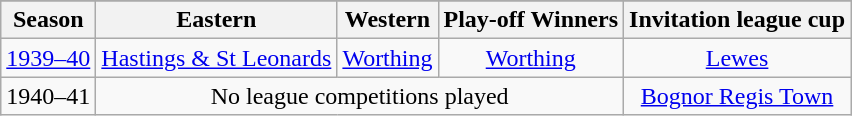<table class="wikitable" style="text-align: center">
<tr>
</tr>
<tr>
<th>Season</th>
<th>Eastern</th>
<th>Western</th>
<th>Play-off Winners</th>
<th>Invitation league cup</th>
</tr>
<tr>
<td><a href='#'>1939–40</a></td>
<td><a href='#'>Hastings & St Leonards</a></td>
<td><a href='#'>Worthing</a></td>
<td><a href='#'>Worthing</a></td>
<td><a href='#'>Lewes</a></td>
</tr>
<tr>
<td>1940–41</td>
<td colspan=3>No league competitions played</td>
<td><a href='#'>Bognor Regis Town</a></td>
</tr>
</table>
